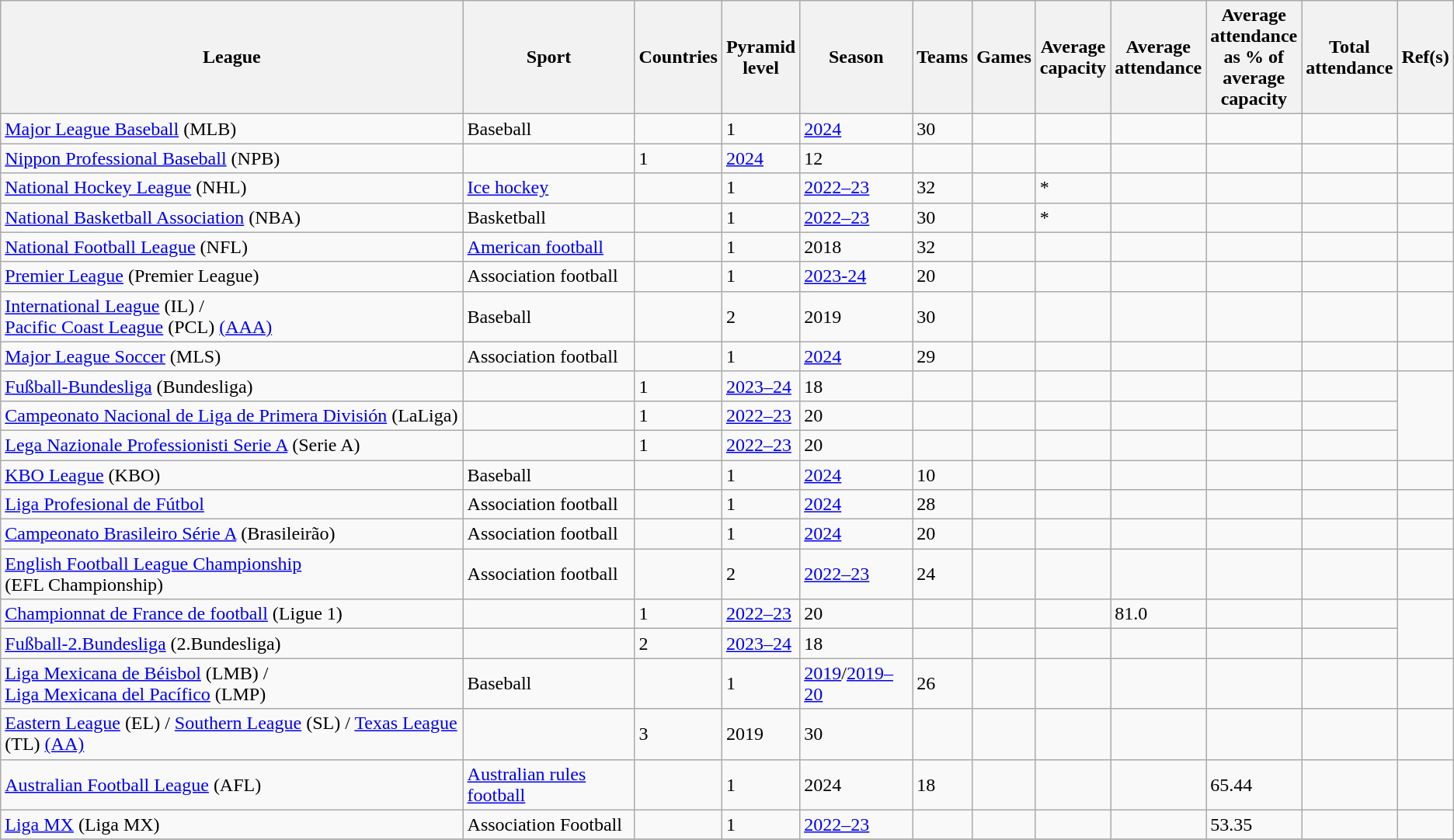<table class="wikitable sortable">
<tr>
<th scope="col">League</th>
<th scope="col">Sport</th>
<th scope="col">Countries</th>
<th scope="col">Pyramid<br>level</th>
<th scope="col">Season</th>
<th scope="col">Teams</th>
<th scope="col">Games</th>
<th scope="col">Average<br>capacity</th>
<th scope="col">Average<br>attendance</th>
<th scope="col">Average<br>attendance <br>as % of<br>average<br>capacity</th>
<th scope="col">Total<br>attendance</th>
<th scope="col">Ref(s)</th>
</tr>
<tr>
<td><a href='#'>Major League Baseball</a> (MLB)</td>
<td rowspan>Baseball</td>
<td><br></td>
<td>1</td>
<td><a href='#'>2024</a></td>
<td>30</td>
<td></td>
<td></td>
<td></td>
<td></td>
<td></td>
<td></td>
</tr>
<tr>
<td><a href='#'>Nippon Professional Baseball</a> (NPB)</td>
<td></td>
<td>1</td>
<td><a href='#'>2024</a></td>
<td>12</td>
<td></td>
<td></td>
<td></td>
<td></td>
<td></td>
<td></td>
</tr>
<tr>
<td><a href='#'>National Hockey League</a> (NHL)</td>
<td><a href='#'>Ice hockey</a></td>
<td><br></td>
<td>1</td>
<td><a href='#'>2022–23</a></td>
<td>32</td>
<td></td>
<td> *</td>
<td></td>
<td></td>
<td></td>
<td></td>
</tr>
<tr>
<td><a href='#'>National Basketball Association</a> (NBA)</td>
<td>Basketball</td>
<td><br></td>
<td>1</td>
<td><a href='#'>2022–23</a></td>
<td>30</td>
<td></td>
<td> *</td>
<td></td>
<td></td>
<td></td>
<td></td>
</tr>
<tr>
<td><a href='#'>National Football League</a> (NFL)</td>
<td><a href='#'>American football</a></td>
<td></td>
<td>1</td>
<td>2018</td>
<td>32</td>
<td></td>
<td></td>
<td></td>
<td></td>
<td></td>
<td></td>
</tr>
<tr>
<td><a href='#'>Premier League</a> (Premier League)</td>
<td>Association football</td>
<td></td>
<td>1</td>
<td><a href='#'>2023-24</a></td>
<td>20</td>
<td></td>
<td></td>
<td></td>
<td></td>
<td></td>
<td></td>
</tr>
<tr>
<td><a href='#'>International League</a> (IL) /<br><a href='#'>Pacific Coast League</a> (PCL) <a href='#'>(AAA)</a></td>
<td>Baseball</td>
<td></td>
<td>2</td>
<td>2019</td>
<td>30</td>
<td></td>
<td></td>
<td></td>
<td></td>
<td></td>
<td></td>
</tr>
<tr>
<td><a href='#'>Major League Soccer</a> (MLS)</td>
<td rowspan>Association football</td>
<td><br></td>
<td>1</td>
<td><a href='#'>2024</a></td>
<td>29</td>
<td></td>
<td></td>
<td></td>
<td></td>
<td></td>
<td></td>
</tr>
<tr>
<td><a href='#'>Fußball-Bundesliga</a> (Bundesliga)</td>
<td></td>
<td>1</td>
<td><a href='#'>2023–24</a></td>
<td>18</td>
<td></td>
<td></td>
<td></td>
<td></td>
<td></td>
<td></td>
</tr>
<tr>
<td><a href='#'>Campeonato Nacional de Liga de Primera División</a> (LaLiga)</td>
<td></td>
<td>1</td>
<td><a href='#'>2022–23</a></td>
<td>20</td>
<td></td>
<td></td>
<td></td>
<td></td>
<td></td>
<td></td>
</tr>
<tr>
<td><a href='#'>Lega Nazionale Professionisti Serie A</a> (Serie A)</td>
<td></td>
<td>1</td>
<td><a href='#'>2022–23</a></td>
<td>20</td>
<td></td>
<td></td>
<td></td>
<td></td>
<td></td>
<td></td>
</tr>
<tr>
<td><a href='#'>KBO League</a> (KBO)</td>
<td>Baseball</td>
<td></td>
<td>1</td>
<td><a href='#'>2024</a></td>
<td>10</td>
<td></td>
<td></td>
<td></td>
<td></td>
<td></td>
<td></td>
</tr>
<tr>
<td><a href='#'>Liga Profesional de Fútbol</a></td>
<td>Association football</td>
<td></td>
<td>1</td>
<td><a href='#'>2024</a></td>
<td>28</td>
<td></td>
<td></td>
<td></td>
<td></td>
<td></td>
<td></td>
</tr>
<tr>
<td><a href='#'>Campeonato Brasileiro Série A</a> (Brasileirão)</td>
<td rowspan>Association football</td>
<td></td>
<td>1</td>
<td><a href='#'>2024</a></td>
<td>20</td>
<td></td>
<td></td>
<td></td>
<td></td>
<td></td>
<td></td>
</tr>
<tr>
<td><a href='#'>English Football League Championship</a><br>(EFL Championship)</td>
<td rowspan>Association football</td>
<td></td>
<td>2</td>
<td><a href='#'>2022–23</a></td>
<td>24</td>
<td></td>
<td></td>
<td></td>
<td></td>
<td></td>
<td></td>
</tr>
<tr>
<td><a href='#'>Championnat de France de football</a> (Ligue 1)</td>
<td><br></td>
<td>1</td>
<td><a href='#'>2022–23</a></td>
<td>20</td>
<td></td>
<td></td>
<td></td>
<td>81.0</td>
<td></td>
<td></td>
</tr>
<tr>
<td><a href='#'>Fußball-2.Bundesliga</a> (2.Bundesliga)</td>
<td></td>
<td>2</td>
<td><a href='#'>2023–24</a></td>
<td>18</td>
<td></td>
<td></td>
<td></td>
<td></td>
<td></td>
<td></td>
</tr>
<tr>
<td><a href='#'>Liga Mexicana de Béisbol</a> (LMB) /<br><a href='#'>Liga Mexicana del Pacífico</a> (LMP)</td>
<td rowspan>Baseball</td>
<td><br></td>
<td>1</td>
<td><a href='#'>2019</a>/<a href='#'>2019–20</a></td>
<td>26</td>
<td></td>
<td></td>
<td></td>
<td></td>
<td></td>
<td></td>
</tr>
<tr>
<td><a href='#'>Eastern League</a> (EL) / <a href='#'>Southern League</a> (SL) / <a href='#'>Texas League</a> (TL) <a href='#'>(AA)</a></td>
<td></td>
<td>3</td>
<td>2019</td>
<td>30</td>
<td></td>
<td></td>
<td></td>
<td></td>
<td></td>
<td></td>
</tr>
<tr>
<td><a href='#'>Australian Football League</a> (AFL)</td>
<td><a href='#'>Australian rules football</a></td>
<td></td>
<td>1</td>
<td>2024</td>
<td>18</td>
<td></td>
<td></td>
<td></td>
<td>65.44 </td>
<td></td>
<td></td>
</tr>
<tr>
<td><a href='#'>Liga MX</a> (Liga MX)</td>
<td>Association Football</td>
<td></td>
<td>1</td>
<td><a href='#'>2022–23</a></td>
<td></td>
<td></td>
<td></td>
<td></td>
<td>53.35</td>
<td></td>
<td></td>
</tr>
<tr>
</tr>
</table>
